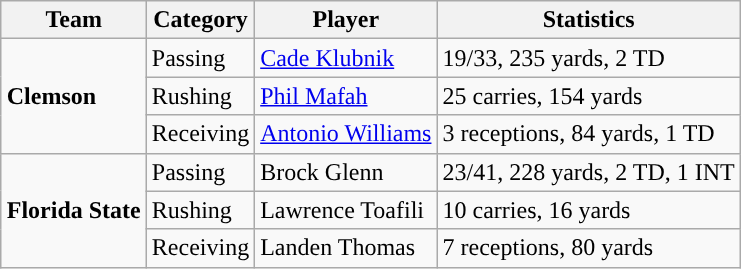<table class="wikitable" style="float: right;">
<tr>
<th>Team</th>
<th>Category</th>
<th>Player</th>
<th>Statistics</th>
</tr>
<tr>
<td rowspan=3><strong>Clemson</strong></td>
<td>Passing</td>
<td><a href='#'>Cade Klubnik</a></td>
<td>19/33, 235 yards, 2 TD</td>
</tr>
<tr>
<td>Rushing</td>
<td><a href='#'>Phil Mafah</a></td>
<td>25 carries, 154 yards</td>
</tr>
<tr>
<td>Receiving</td>
<td><a href='#'>Antonio Williams</a></td>
<td>3 receptions, 84 yards, 1 TD</td>
</tr>
<tr>
<td rowspan=3><strong>Florida State</strong></td>
<td>Passing</td>
<td>Brock Glenn</td>
<td>23/41, 228 yards, 2 TD, 1 INT</td>
</tr>
<tr>
<td>Rushing</td>
<td>Lawrence Toafili</td>
<td>10 carries, 16 yards</td>
</tr>
<tr>
<td>Receiving</td>
<td>Landen Thomas</td>
<td>7 receptions, 80 yards</td>
</tr>
</table>
